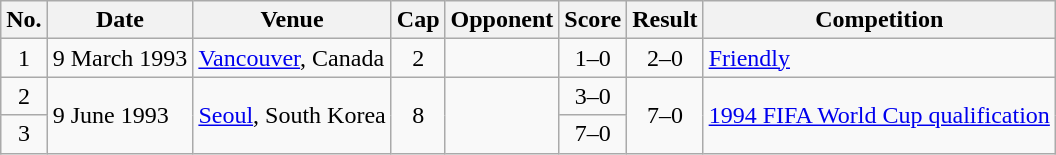<table class="wikitable sortable">
<tr>
<th>No.</th>
<th>Date</th>
<th>Venue</th>
<th>Cap</th>
<th>Opponent</th>
<th>Score</th>
<th>Result</th>
<th>Competition</th>
</tr>
<tr>
<td align="center">1</td>
<td>9 March 1993</td>
<td><a href='#'>Vancouver</a>, Canada</td>
<td align="center">2</td>
<td></td>
<td align="center">1–0</td>
<td align="center">2–0</td>
<td><a href='#'>Friendly</a></td>
</tr>
<tr>
<td align="center">2</td>
<td rowspan="2">9 June 1993</td>
<td rowspan="2"><a href='#'>Seoul</a>, South Korea</td>
<td rowspan="2" align="center">8</td>
<td rowspan="2"></td>
<td align="center">3–0</td>
<td rowspan="2" align="center">7–0</td>
<td rowspan="2"><a href='#'>1994 FIFA World Cup qualification</a></td>
</tr>
<tr>
<td align="center">3</td>
<td align="center">7–0</td>
</tr>
</table>
